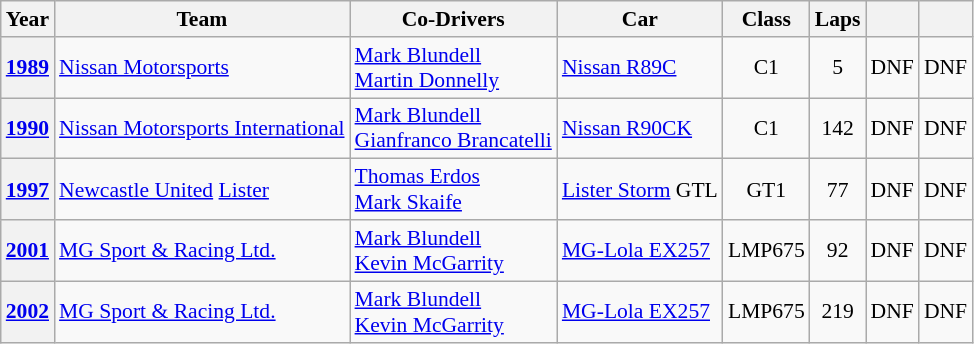<table class="wikitable" style="text-align:center; font-size:90%">
<tr>
<th>Year</th>
<th>Team</th>
<th>Co-Drivers</th>
<th>Car</th>
<th>Class</th>
<th>Laps</th>
<th></th>
<th></th>
</tr>
<tr>
<th><a href='#'>1989</a></th>
<td align="left" nowrap> <a href='#'>Nissan Motorsports</a></td>
<td align="left" nowrap> <a href='#'>Mark Blundell</a><br> <a href='#'>Martin Donnelly</a></td>
<td align="left" nowrap><a href='#'>Nissan R89C</a></td>
<td>C1</td>
<td>5</td>
<td>DNF</td>
<td>DNF</td>
</tr>
<tr>
<th><a href='#'>1990</a></th>
<td align="left" nowrap> <a href='#'>Nissan Motorsports International</a></td>
<td align="left" nowrap> <a href='#'>Mark Blundell</a><br> <a href='#'>Gianfranco Brancatelli</a></td>
<td align="left" nowrap><a href='#'>Nissan R90CK</a></td>
<td>C1</td>
<td>142</td>
<td>DNF</td>
<td>DNF</td>
</tr>
<tr>
<th><a href='#'>1997</a></th>
<td align="left" nowrap> <a href='#'>Newcastle United</a> <a href='#'>Lister</a></td>
<td align="left" nowrap> <a href='#'>Thomas Erdos</a><br> <a href='#'>Mark Skaife</a></td>
<td align="left" nowrap><a href='#'>Lister Storm</a> GTL</td>
<td>GT1</td>
<td>77</td>
<td>DNF</td>
<td>DNF</td>
</tr>
<tr>
<th><a href='#'>2001</a></th>
<td align="left" nowrap> <a href='#'>MG Sport & Racing Ltd.</a></td>
<td align="left" nowrap> <a href='#'>Mark Blundell</a><br> <a href='#'>Kevin McGarrity</a></td>
<td align="left" nowrap><a href='#'>MG-Lola EX257</a></td>
<td>LMP675</td>
<td>92</td>
<td>DNF</td>
<td>DNF</td>
</tr>
<tr>
<th><a href='#'>2002</a></th>
<td align="left" nowrap> <a href='#'>MG Sport & Racing Ltd.</a></td>
<td align="left" nowrap> <a href='#'>Mark Blundell</a><br> <a href='#'>Kevin McGarrity</a></td>
<td align="left" nowrap><a href='#'>MG-Lola EX257</a></td>
<td>LMP675</td>
<td>219</td>
<td>DNF</td>
<td>DNF</td>
</tr>
</table>
